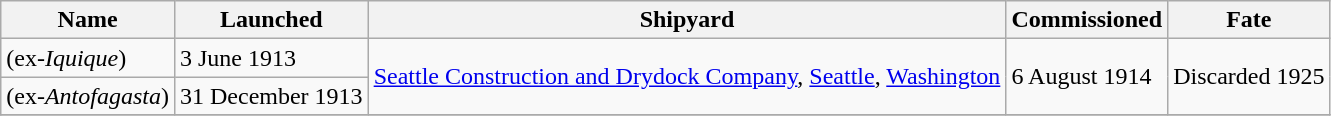<table class="wikitable">
<tr>
<th scope="col">Name</th>
<th scope="col">Launched</th>
<th scope="col">Shipyard</th>
<th scope="col">Commissioned</th>
<th scope="col">Fate</th>
</tr>
<tr>
<td scope="row"> (ex-<em>Iquique</em>)</td>
<td>3 June 1913</td>
<td rowspan="2"><a href='#'>Seattle Construction and Drydock Company</a>, <a href='#'>Seattle</a>, <a href='#'>Washington</a></td>
<td rowspan="2">6 August 1914</td>
<td rowspan="2"f>Discarded 1925</td>
</tr>
<tr>
<td scope="row"> (ex-<em>Antofagasta</em>)</td>
<td>31 December 1913</td>
</tr>
<tr>
</tr>
</table>
